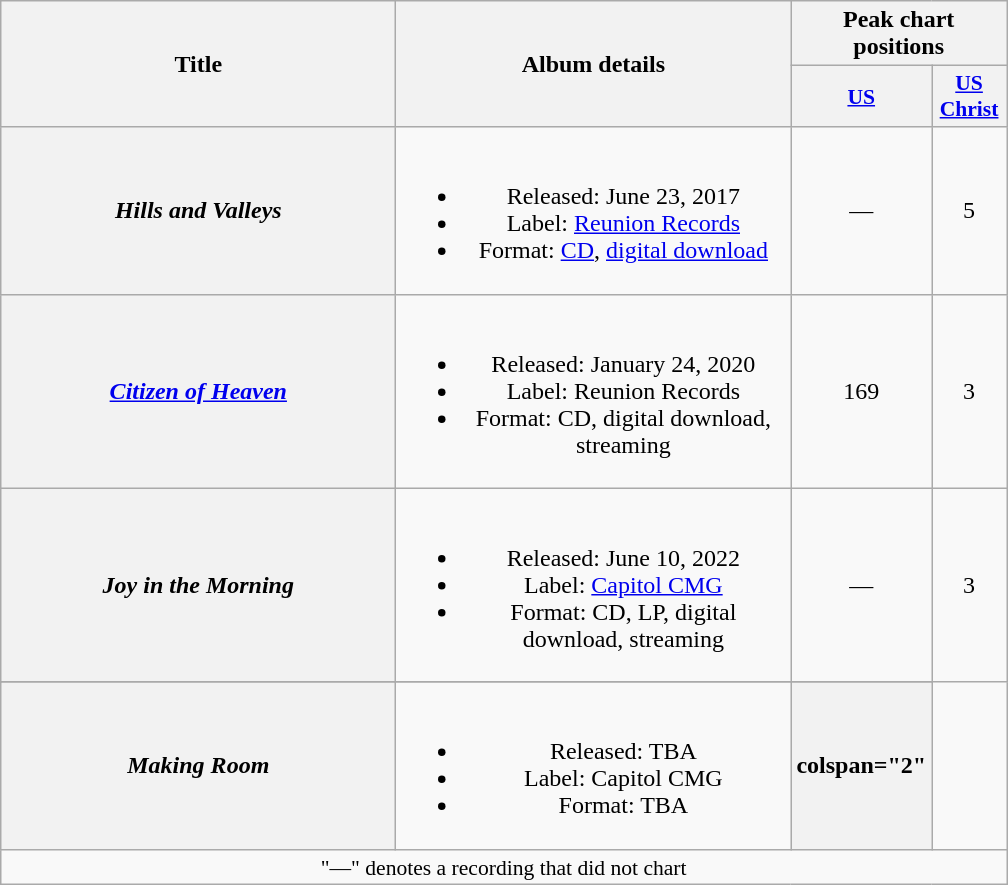<table class="wikitable plainrowheaders" style="text-align:center;">
<tr>
<th scope="col" rowspan="2" style="width:16em;">Title</th>
<th scope="col" rowspan="2" style="width:16em;">Album details</th>
<th scope="col" colspan="2">Peak chart positions</th>
</tr>
<tr>
<th style="width:3em; font-size:90%"><a href='#'>US</a><br></th>
<th style="width:3em; font-size:90%"><a href='#'>US<br>Christ</a><br></th>
</tr>
<tr>
<th scope="row"><em>Hills and Valleys</em></th>
<td><br><ul><li>Released: June 23, 2017</li><li>Label: <a href='#'>Reunion Records</a></li><li>Format: <a href='#'>CD</a>, <a href='#'>digital download</a></li></ul></td>
<td>—</td>
<td>5</td>
</tr>
<tr>
<th scope="row"><em><a href='#'>Citizen of Heaven</a></em></th>
<td><br><ul><li>Released: January 24, 2020 </li><li>Label: Reunion Records</li><li>Format: CD, digital download, streaming</li></ul></td>
<td>169</td>
<td>3</td>
</tr>
<tr>
<th scope="row"><em>Joy in the Morning</em></th>
<td><br><ul><li>Released: June 10, 2022</li><li>Label: <a href='#'>Capitol CMG</a></li><li>Format: CD, LP, digital download, streaming</li></ul></td>
<td>—</td>
<td>3</td>
</tr>
<tr>
</tr>
<tr>
<th scope="row"><em>Making Room</em></th>
<td><br><ul><li>Released: TBA</li><li>Label: Capitol CMG</li><li>Format: TBA</li></ul></td>
<th>colspan="2" </th>
</tr>
<tr>
<td colspan="5" style="font-size:90%">"—" denotes a recording that did not chart</td>
</tr>
</table>
